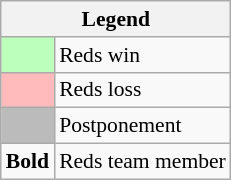<table class="wikitable" style="font-size:90%">
<tr>
<th colspan="2">Legend</th>
</tr>
<tr>
<td style="background:#bfb;"> </td>
<td>Reds win</td>
</tr>
<tr>
<td style="background:#fbb;"> </td>
<td>Reds loss</td>
</tr>
<tr>
<td style="background:#bbb;"> </td>
<td>Postponement</td>
</tr>
<tr>
<td><strong>Bold</strong></td>
<td>Reds team member</td>
</tr>
</table>
